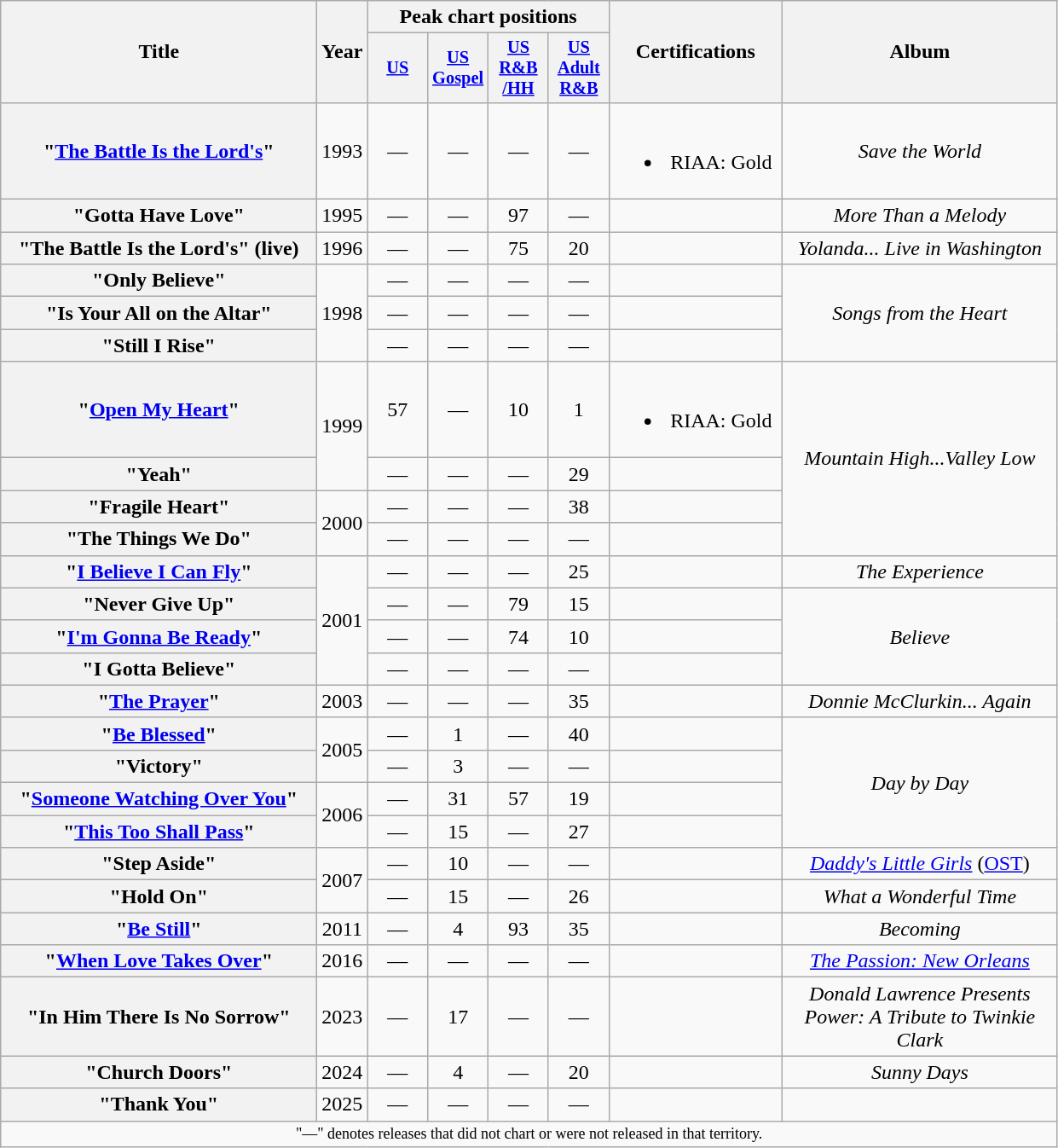<table class="wikitable plainrowheaders" style="text-align:center;" border="1">
<tr>
<th scope="col" rowspan="2" style="width:15em;">Title</th>
<th scope="col" rowspan="2">Year</th>
<th scope="col" colspan="4">Peak chart positions</th>
<th scope="col" rowspan="2" style="width:8em;">Certifications</th>
<th scope="col" rowspan="2" style="width:13em;">Album</th>
</tr>
<tr>
<th scope="col" style="width:3em;font-size:85%;"><a href='#'>US</a><br></th>
<th scope="col" style="width:3em;font-size:85%;"><a href='#'>US<br>Gospel</a><br></th>
<th scope="col" style="width:3em;font-size:85%;"><a href='#'>US R&B<br>/HH</a><br></th>
<th scope="col" style="width:3em;font-size:85%;"><a href='#'>US Adult R&B</a><br></th>
</tr>
<tr>
<th scope="row">"<a href='#'>The Battle Is the Lord's</a>"</th>
<td>1993</td>
<td style="text-align:center;">—</td>
<td style="text-align:center;">—</td>
<td style="text-align:center;">—</td>
<td style="text-align:center;">—</td>
<td><br><ul><li>RIAA: Gold</li></ul></td>
<td><em>Save the World</em></td>
</tr>
<tr>
<th scope="row">"Gotta Have Love"</th>
<td>1995</td>
<td style="text-align:center;">—</td>
<td style="text-align:center;">—</td>
<td style="text-align:center;">97</td>
<td style="text-align:center;">—</td>
<td></td>
<td><em>More Than a Melody</em></td>
</tr>
<tr>
<th scope="row">"The Battle Is the Lord's" (live)</th>
<td>1996</td>
<td style="text-align:center;">—</td>
<td style="text-align:center;">—</td>
<td style="text-align:center;">75</td>
<td style="text-align:center;">20</td>
<td></td>
<td><em>Yolanda... Live in Washington</em></td>
</tr>
<tr>
<th scope="row">"Only Believe"</th>
<td rowspan="3">1998</td>
<td style="text-align:center;">—</td>
<td style="text-align:center;">—</td>
<td style="text-align:center;">—</td>
<td style="text-align:center;">—</td>
<td></td>
<td rowspan="3"><em>Songs from the Heart</em></td>
</tr>
<tr>
<th scope="row">"Is Your All on the Altar"</th>
<td style="text-align:center;">—</td>
<td style="text-align:center;">—</td>
<td style="text-align:center;">—</td>
<td style="text-align:center;">—</td>
<td></td>
</tr>
<tr>
<th scope="row">"Still I Rise"</th>
<td style="text-align:center;">—</td>
<td style="text-align:center;">—</td>
<td style="text-align:center;">—</td>
<td style="text-align:center;">—</td>
<td></td>
</tr>
<tr>
<th scope="row">"<a href='#'>Open My Heart</a>"</th>
<td rowspan="2">1999</td>
<td style="text-align:center;">57</td>
<td style="text-align:center;">—</td>
<td style="text-align:center;">10</td>
<td style="text-align:center;">1</td>
<td><br><ul><li>RIAA: Gold</li></ul></td>
<td rowspan="4"><em>Mountain High...Valley Low</em></td>
</tr>
<tr>
<th scope="row">"Yeah"</th>
<td style="text-align:center;">—</td>
<td style="text-align:center;">—</td>
<td style="text-align:center;">—</td>
<td style="text-align:center;">29</td>
<td></td>
</tr>
<tr>
<th scope="row">"Fragile Heart"</th>
<td rowspan="2">2000</td>
<td style="text-align:center;">—</td>
<td style="text-align:center;">—</td>
<td style="text-align:center;">—</td>
<td style="text-align:center;">38</td>
</tr>
<tr>
<th scope="row">"The Things We Do"</th>
<td style="text-align:center;">—</td>
<td style="text-align:center;">—</td>
<td style="text-align:center;">—</td>
<td style="text-align:center;">—</td>
<td></td>
</tr>
<tr>
<th scope="row">"<a href='#'>I Believe I Can Fly</a>" </th>
<td rowspan="4">2001</td>
<td style="text-align:center;">—</td>
<td style="text-align:center;">—</td>
<td style="text-align:center;">—</td>
<td style="text-align:center;">25</td>
<td></td>
<td><em>The Experience</em></td>
</tr>
<tr>
<th scope="row">"Never Give Up"</th>
<td style="text-align:center;">—</td>
<td style="text-align:center;">—</td>
<td style="text-align:center;">79</td>
<td style="text-align:center;">15</td>
<td></td>
<td rowspan="3"><em>Believe</em></td>
</tr>
<tr>
<th scope="row">"<a href='#'>I'm Gonna Be Ready</a>"</th>
<td style="text-align:center;">—</td>
<td style="text-align:center;">—</td>
<td style="text-align:center;">74</td>
<td style="text-align:center;">10</td>
<td></td>
</tr>
<tr>
<th scope="row">"I Gotta Believe"</th>
<td style="text-align:center;">—</td>
<td style="text-align:center;">—</td>
<td style="text-align:center;">—</td>
<td style="text-align:center;">—</td>
<td></td>
</tr>
<tr>
<th scope="row">"<a href='#'>The Prayer</a>"<br></th>
<td>2003</td>
<td style="text-align:center;">—</td>
<td style="text-align:center;">—</td>
<td style="text-align:center;">—</td>
<td style="text-align:center;">35</td>
<td></td>
<td><em>Donnie McClurkin... Again</em></td>
</tr>
<tr>
<th scope="row">"<a href='#'>Be Blessed</a>"</th>
<td rowspan="2">2005</td>
<td style="text-align:center;">—</td>
<td style="text-align:center;">1</td>
<td style="text-align:center;">—</td>
<td style="text-align:center;">40</td>
<td></td>
<td rowspan="4"><em>Day by Day</em></td>
</tr>
<tr>
<th scope="row">"Victory"</th>
<td style="text-align:center;">—</td>
<td style="text-align:center;">3</td>
<td style="text-align:center;">—</td>
<td style="text-align:center;">—</td>
<td></td>
</tr>
<tr>
<th scope="row">"<a href='#'>Someone Watching Over You</a>"</th>
<td rowspan="2">2006</td>
<td style="text-align:center;">—</td>
<td style="text-align:center;">31</td>
<td style="text-align:center;">57</td>
<td style="text-align:center;">19</td>
<td></td>
</tr>
<tr>
<th scope="row">"<a href='#'>This Too Shall Pass</a>"</th>
<td style="text-align:center;">—</td>
<td style="text-align:center;">15</td>
<td style="text-align:center;">—</td>
<td style="text-align:center;">27</td>
<td></td>
</tr>
<tr>
<th scope="row">"Step Aside"</th>
<td rowspan="2">2007</td>
<td style="text-align:center;">—</td>
<td style="text-align:center;">10</td>
<td style="text-align:center;">—</td>
<td style="text-align:center;">—</td>
<td></td>
<td><em><a href='#'>Daddy's Little Girls</a></em> (<a href='#'>OST</a>)</td>
</tr>
<tr>
<th scope="row">"Hold On"</th>
<td style="text-align:center;">—</td>
<td style="text-align:center;">15</td>
<td style="text-align:center;">—</td>
<td style="text-align:center;">26</td>
<td></td>
<td><em>What a Wonderful Time</em></td>
</tr>
<tr>
<th scope="row">"<a href='#'>Be Still</a>"</th>
<td>2011</td>
<td style="text-align:center;">—</td>
<td style="text-align:center;">4</td>
<td style="text-align:center;">93</td>
<td style="text-align:center;">35</td>
<td></td>
<td><em>Becoming</em></td>
</tr>
<tr>
<th scope="row">"<a href='#'>When Love Takes Over</a>"</th>
<td>2016</td>
<td style="text-align:center;">—</td>
<td style="text-align:center;">—</td>
<td style="text-align:center;">—</td>
<td style="text-align:center;">—</td>
<td></td>
<td><em><a href='#'>The Passion: New Orleans</a></em></td>
</tr>
<tr>
<th scope="row">"In Him There Is No Sorrow"<br></th>
<td>2023</td>
<td style="text-align:center;">—</td>
<td style="text-align:center;">17</td>
<td style="text-align:center;">—</td>
<td style="text-align:center;">—</td>
<td></td>
<td><em>Donald Lawrence Presents Power: A Tribute to Twinkie Clark</em></td>
</tr>
<tr>
<th scope="row">"Church Doors"</th>
<td>2024</td>
<td style="text-align:center;">—</td>
<td style="text-align:center;">4</td>
<td style="text-align:center;">—</td>
<td style="text-align:center;">20</td>
<td></td>
<td><em>Sunny Days</em></td>
</tr>
<tr>
<th scope="row">"Thank You" <br></th>
<td>2025</td>
<td style="text-align:center;">—</td>
<td style="text-align:center;">—</td>
<td style="text-align:center;">—</td>
<td style="text-align:center;">—</td>
<td></td>
<td></td>
</tr>
<tr>
<td colspan="9" style="text-align:center; font-size:9pt;">"—" denotes releases that did not chart or were not released in that territory.</td>
</tr>
</table>
